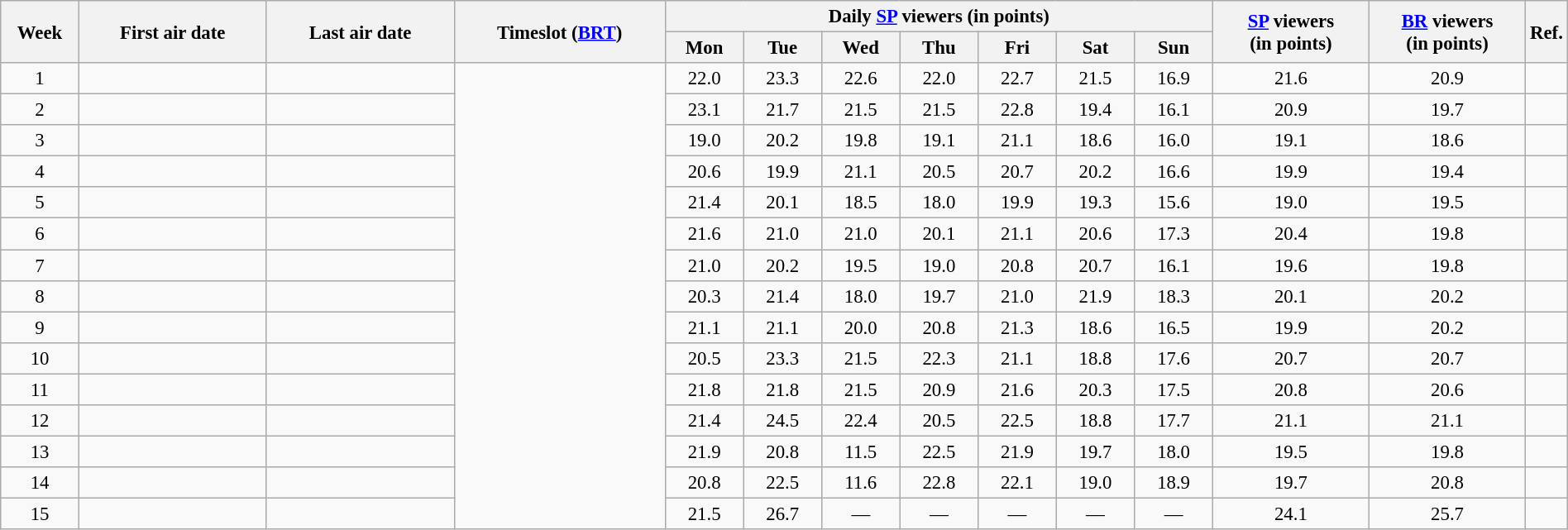<table class="wikitable sortable" style="text-align:center; font-size:95%; width: 100%">
<tr>
<th rowspan=2 width="05.0%">Week</th>
<th rowspan=2 width="12.0%">First air date</th>
<th rowspan=2 width="12.0%">Last air date</th>
<th rowspan=2 width="13.5%">Timeslot (<a href='#'>BRT</a>)</th>
<th colspan=7 width="35.0%">Daily <a href='#'>SP</a> viewers (in points)</th>
<th rowspan=2 width="10.0%"><a href='#'>SP</a> viewers<br>(in points)</th>
<th rowspan=2 width="10.0%"><a href='#'>BR</a> viewers<br>(in points)</th>
<th rowspan=2 width="05.0%">Ref.</th>
</tr>
<tr>
<th width="05%">Mon</th>
<th width="05%">Tue</th>
<th width="05%">Wed</th>
<th width="05%">Thu</th>
<th width="05%">Fri</th>
<th width="05%">Sat</th>
<th width="05%">Sun</th>
</tr>
<tr>
<td>1</td>
<td></td>
<td></td>
<td rowspan=15></td>
<td>22.0</td>
<td>23.3</td>
<td>22.6</td>
<td>22.0</td>
<td>22.7</td>
<td>21.5</td>
<td>16.9</td>
<td>21.6</td>
<td>20.9</td>
<td></td>
</tr>
<tr>
<td>2</td>
<td></td>
<td></td>
<td>23.1</td>
<td>21.7</td>
<td>21.5</td>
<td>21.5</td>
<td>22.8</td>
<td>19.4</td>
<td>16.1</td>
<td>20.9</td>
<td>19.7</td>
<td></td>
</tr>
<tr>
<td>3</td>
<td></td>
<td></td>
<td>19.0</td>
<td>20.2</td>
<td>19.8</td>
<td>19.1</td>
<td>21.1</td>
<td>18.6</td>
<td>16.0</td>
<td>19.1</td>
<td>18.6</td>
<td></td>
</tr>
<tr>
<td>4</td>
<td></td>
<td></td>
<td>20.6</td>
<td>19.9</td>
<td>21.1</td>
<td>20.5</td>
<td>20.7</td>
<td>20.2</td>
<td>16.6</td>
<td>19.9</td>
<td>19.4</td>
<td></td>
</tr>
<tr>
<td>5</td>
<td></td>
<td></td>
<td>21.4</td>
<td>20.1</td>
<td>18.5</td>
<td>18.0</td>
<td>19.9</td>
<td>19.3</td>
<td>15.6</td>
<td>19.0</td>
<td>19.5</td>
<td></td>
</tr>
<tr>
<td>6</td>
<td></td>
<td></td>
<td>21.6</td>
<td>21.0</td>
<td>21.0</td>
<td>20.1</td>
<td>21.1</td>
<td>20.6</td>
<td>17.3</td>
<td>20.4</td>
<td>19.8</td>
<td></td>
</tr>
<tr>
<td>7</td>
<td></td>
<td></td>
<td>21.0</td>
<td>20.2</td>
<td>19.5</td>
<td>19.0</td>
<td>20.8</td>
<td>20.7</td>
<td>16.1</td>
<td>19.6</td>
<td>19.8</td>
<td></td>
</tr>
<tr>
<td>8</td>
<td></td>
<td></td>
<td>20.3</td>
<td>21.4</td>
<td>18.0</td>
<td>19.7</td>
<td>21.0</td>
<td>21.9</td>
<td>18.3</td>
<td>20.1</td>
<td>20.2</td>
<td></td>
</tr>
<tr>
<td>9</td>
<td></td>
<td></td>
<td>21.1</td>
<td>21.1</td>
<td>20.0</td>
<td>20.8</td>
<td>21.3</td>
<td>18.6</td>
<td>16.5</td>
<td>19.9</td>
<td>20.2</td>
<td></td>
</tr>
<tr>
<td>10</td>
<td></td>
<td></td>
<td>20.5</td>
<td>23.3</td>
<td>21.5</td>
<td>22.3</td>
<td>21.1</td>
<td>18.8</td>
<td>17.6</td>
<td>20.7</td>
<td>20.7</td>
<td></td>
</tr>
<tr>
<td>11</td>
<td></td>
<td></td>
<td>21.8</td>
<td>21.8</td>
<td>21.5</td>
<td>20.9</td>
<td>21.6</td>
<td>20.3</td>
<td>17.5</td>
<td>20.8</td>
<td>20.6</td>
<td></td>
</tr>
<tr>
<td>12</td>
<td></td>
<td></td>
<td>21.4</td>
<td>24.5</td>
<td>22.4</td>
<td>20.5</td>
<td>22.5</td>
<td>18.8</td>
<td>17.7</td>
<td>21.1</td>
<td>21.1</td>
<td></td>
</tr>
<tr>
<td>13</td>
<td></td>
<td></td>
<td>21.9</td>
<td>20.8</td>
<td>11.5</td>
<td>22.5</td>
<td>21.9</td>
<td>19.7</td>
<td>18.0</td>
<td>19.5</td>
<td>19.8</td>
<td></td>
</tr>
<tr>
<td>14</td>
<td></td>
<td></td>
<td>20.8</td>
<td>22.5</td>
<td>11.6</td>
<td>22.8</td>
<td>22.1</td>
<td>19.0</td>
<td>18.9</td>
<td>19.7</td>
<td>20.8</td>
<td></td>
</tr>
<tr>
<td>15</td>
<td></td>
<td></td>
<td>21.5</td>
<td>26.7</td>
<td>—</td>
<td>—</td>
<td>—</td>
<td>—</td>
<td>—</td>
<td>24.1</td>
<td>25.7</td>
<td></td>
</tr>
</table>
